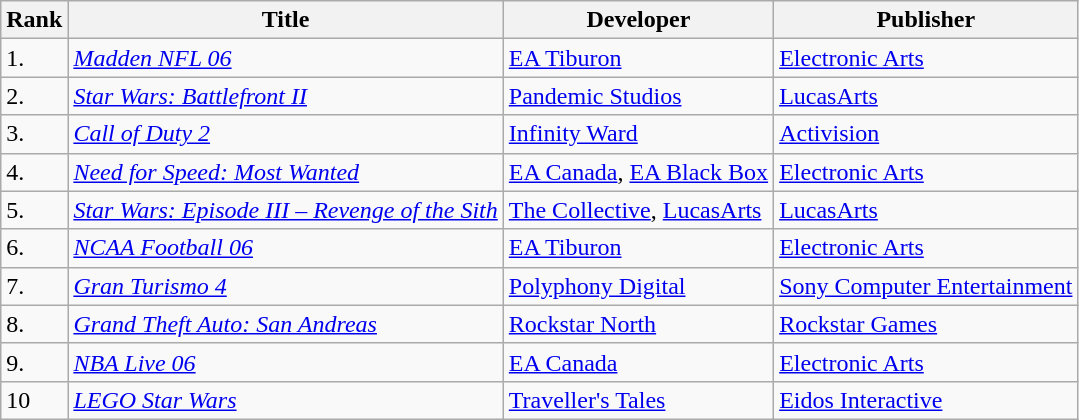<table class="wikitable">
<tr>
<th>Rank</th>
<th>Title</th>
<th>Developer</th>
<th>Publisher</th>
</tr>
<tr>
<td>1.</td>
<td><em><a href='#'>Madden NFL 06</a></em></td>
<td><a href='#'>EA Tiburon</a></td>
<td><a href='#'>Electronic Arts</a></td>
</tr>
<tr>
<td>2.</td>
<td><em><a href='#'>Star Wars: Battlefront II</a></em></td>
<td><a href='#'>Pandemic Studios</a></td>
<td><a href='#'>LucasArts</a></td>
</tr>
<tr>
<td>3.</td>
<td><em><a href='#'>Call of Duty 2</a></em></td>
<td><a href='#'>Infinity Ward</a></td>
<td><a href='#'>Activision</a></td>
</tr>
<tr>
<td>4.</td>
<td><em><a href='#'>Need for Speed: Most Wanted</a></em></td>
<td><a href='#'>EA Canada</a>, <a href='#'>EA Black Box</a></td>
<td><a href='#'>Electronic Arts</a></td>
</tr>
<tr>
<td>5.</td>
<td><em><a href='#'>Star Wars: Episode III – Revenge of the Sith</a></em></td>
<td><a href='#'>The Collective</a>, <a href='#'>LucasArts</a></td>
<td><a href='#'>LucasArts</a></td>
</tr>
<tr>
<td>6.</td>
<td><em><a href='#'>NCAA Football 06</a></em></td>
<td><a href='#'>EA Tiburon</a></td>
<td><a href='#'>Electronic Arts</a></td>
</tr>
<tr>
<td>7.</td>
<td><em><a href='#'>Gran Turismo 4</a></em></td>
<td><a href='#'>Polyphony Digital</a></td>
<td><a href='#'>Sony Computer Entertainment</a></td>
</tr>
<tr>
<td>8.</td>
<td><em><a href='#'>Grand Theft Auto: San Andreas</a></em></td>
<td><a href='#'>Rockstar North</a></td>
<td><a href='#'>Rockstar Games</a></td>
</tr>
<tr>
<td>9.</td>
<td><em><a href='#'>NBA Live 06</a></em></td>
<td><a href='#'>EA Canada</a></td>
<td><a href='#'>Electronic Arts</a></td>
</tr>
<tr>
<td>10</td>
<td><em><a href='#'>LEGO Star Wars</a></em></td>
<td><a href='#'>Traveller's Tales</a></td>
<td><a href='#'>Eidos Interactive</a></td>
</tr>
</table>
